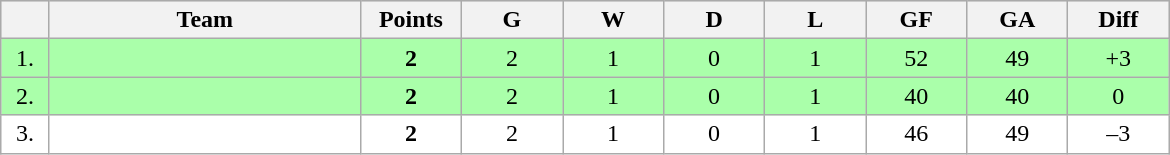<table class=wikitable style="text-align:center">
<tr bgcolor="#DCDCDC">
<th width="25"></th>
<th width="200">Team</th>
<th width="60">Points</th>
<th width="60">G</th>
<th width="60">W</th>
<th width="60">D</th>
<th width="60">L</th>
<th width="60">GF</th>
<th width="60">GA</th>
<th width="60">Diff</th>
</tr>
<tr bgcolor=#AAFFAA>
<td>1.</td>
<td align=left></td>
<td><strong>2</strong></td>
<td>2</td>
<td>1</td>
<td>0</td>
<td>1</td>
<td>52</td>
<td>49</td>
<td>+3</td>
</tr>
<tr bgcolor=#AAFFAA>
<td>2.</td>
<td align=left></td>
<td><strong>2</strong></td>
<td>2</td>
<td>1</td>
<td>0</td>
<td>1</td>
<td>40</td>
<td>40</td>
<td>0</td>
</tr>
<tr bgcolor=#FFFFFF>
<td>3.</td>
<td align=left></td>
<td><strong>2</strong></td>
<td>2</td>
<td>1</td>
<td>0</td>
<td>1</td>
<td>46</td>
<td>49</td>
<td>–3</td>
</tr>
</table>
